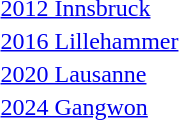<table>
<tr>
<td><a href='#'>2012 Innsbruck</a><br></td>
<td></td>
<td></td>
<td></td>
</tr>
<tr>
<td><a href='#'>2016 Lillehammer</a><br></td>
<td></td>
<td></td>
<td></td>
</tr>
<tr>
<td><a href='#'>2020 Lausanne</a><br></td>
<td></td>
<td></td>
<td></td>
</tr>
<tr>
<td><a href='#'>2024 Gangwon</a><br></td>
<td></td>
<td></td>
<td></td>
</tr>
</table>
